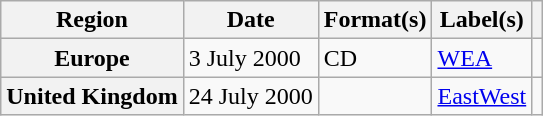<table class="wikitable plainrowheaders">
<tr>
<th scope="col">Region</th>
<th scope="col">Date</th>
<th scope="col">Format(s)</th>
<th scope="col">Label(s)</th>
<th scope="col"></th>
</tr>
<tr>
<th scope="row">Europe</th>
<td>3 July 2000</td>
<td>CD</td>
<td><a href='#'>WEA</a></td>
<td align="center"></td>
</tr>
<tr>
<th scope="row">United Kingdom</th>
<td>24 July 2000</td>
<td></td>
<td><a href='#'>EastWest</a></td>
<td align="center"></td>
</tr>
</table>
